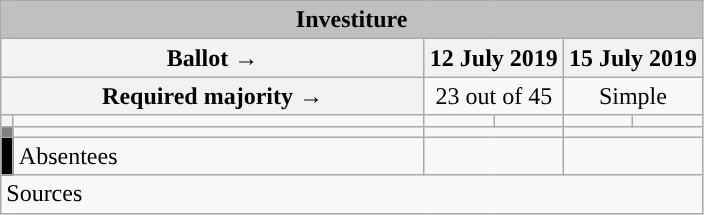<table class="wikitable" style="text-align:center;">
<tr bgcolor="#E9E9E9">
<td colspan="6" align="center" bgcolor="#C0C0C0"><strong>Investiture</strong></td>
</tr>
<tr>
<th colspan="2" width="275px">Ballot →</th>
<th colspan="2">12 July 2019</th>
<th colspan="2">15 July 2019</th>
</tr>
<tr>
<th colspan="2">Required majority →</th>
<td colspan="2">23 out of 45</td>
<td colspan="2">Simple</td>
</tr>
<tr>
<th width="1px" style="background:"></th>
<td align="left"></td>
<td></td>
<td></td>
<td></td>
<td></td>
</tr>
<tr>
<th style="background:gray;"></th>
<td align="left"></td>
<td colspan="2"></td>
<td colspan="2"></td>
</tr>
<tr>
<th style="background:black;"></th>
<td align="left"><span>Absentees</span></td>
<td colspan="2"></td>
<td colspan="2"></td>
</tr>
<tr>
<td align="left" colspan="6">Sources</td>
</tr>
</table>
